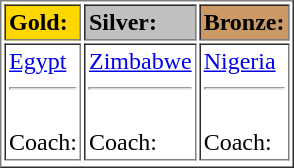<table border="1" Cellpadding="2">
<tr>
<td !align="center" bgcolor="gold"><strong>Gold:</strong></td>
<td !align="center" bgcolor="silver"><strong>Silver:</strong></td>
<td !align="center" bgcolor="#CC9966"><strong>Bronze:</strong></td>
</tr>
<tr valign=top>
<td> <a href='#'>Egypt</a><hr><br>Coach:</td>
<td> <a href='#'>Zimbabwe</a><hr><br>Coach:</td>
<td> <a href='#'>Nigeria</a><hr><br>Coach:</td>
</tr>
<tr>
</tr>
</table>
